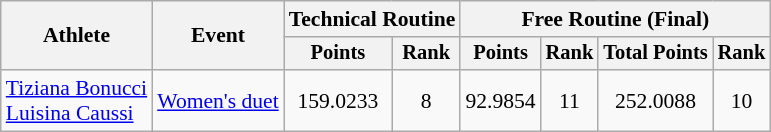<table class=wikitable style="font-size:90%">
<tr>
<th rowspan="2">Athlete</th>
<th rowspan="2">Event</th>
<th colspan="2">Technical Routine</th>
<th colspan="4">Free Routine (Final)</th>
</tr>
<tr style="font-size:95%">
<th>Points</th>
<th>Rank</th>
<th>Points</th>
<th>Rank</th>
<th>Total Points</th>
<th>Rank</th>
</tr>
<tr align=center>
<td align=left><a href='#'>Tiziana Bonucci</a><br><a href='#'>Luisina Caussi</a></td>
<td align=left><a href='#'>Women's duet</a></td>
<td>159.0233</td>
<td>8</td>
<td>92.9854</td>
<td>11</td>
<td>252.0088</td>
<td>10</td>
</tr>
</table>
